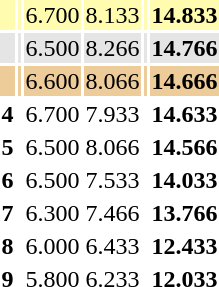<table>
<tr style="background:#fffcaf;">
<th scope=row style="text-align:center"></th>
<td style="text-align:left;"></td>
<td>6.700</td>
<td>8.133</td>
<td></td>
<td><strong>14.833</strong></td>
</tr>
<tr style="background:#e5e5e5;">
<th scope=row style="text-align:center"></th>
<td style="text-align:left;"></td>
<td>6.500</td>
<td>8.266</td>
<td></td>
<td><strong>14.766</strong></td>
</tr>
<tr style="background:#ec9;">
<th scope=row style="text-align:center"></th>
<td style="text-align:left;"></td>
<td>6.600</td>
<td>8.066</td>
<td></td>
<td><strong>14.666</strong></td>
</tr>
<tr>
<th scope=row style="text-align:center">4</th>
<td style="text-align:left;"></td>
<td>6.700</td>
<td>7.933</td>
<td></td>
<td><strong>14.633</strong></td>
</tr>
<tr>
<th scope=row style="text-align:center">5</th>
<td style="text-align:left;"></td>
<td>6.500</td>
<td>8.066</td>
<td></td>
<td><strong>14.566</strong></td>
</tr>
<tr>
<th scope=row style="text-align:center">6</th>
<td style="text-align:left;"></td>
<td>6.500</td>
<td>7.533</td>
<td></td>
<td><strong>14.033</strong></td>
</tr>
<tr>
<th scope=row style="text-align:center">7</th>
<td style="text-align:left;"></td>
<td>6.300</td>
<td>7.466</td>
<td></td>
<td><strong>13.766</strong></td>
</tr>
<tr>
<th scope=row style="text-align:center">8</th>
<td style="text-align:left;"></td>
<td>6.000</td>
<td>6.433</td>
<td></td>
<td><strong>12.433</strong></td>
</tr>
<tr>
<th scope=row style="text-align:center">9</th>
<td style="text-align:left;"></td>
<td>5.800</td>
<td>6.233</td>
<td></td>
<td><strong>12.033</strong></td>
</tr>
</table>
